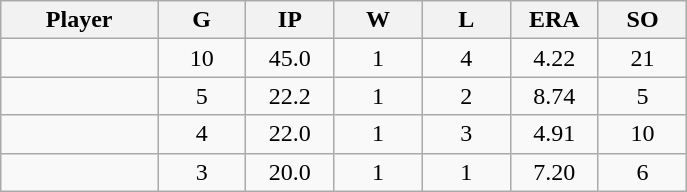<table class="wikitable sortable">
<tr>
<th bgcolor="#DDDDFF" width="16%">Player</th>
<th bgcolor="#DDDDFF" width="9%">G</th>
<th bgcolor="#DDDDFF" width="9%">IP</th>
<th bgcolor="#DDDDFF" width="9%">W</th>
<th bgcolor="#DDDDFF" width="9%">L</th>
<th bgcolor="#DDDDFF" width="9%">ERA</th>
<th bgcolor="#DDDDFF" width="9%">SO</th>
</tr>
<tr align="center">
<td></td>
<td>10</td>
<td>45.0</td>
<td>1</td>
<td>4</td>
<td>4.22</td>
<td>21</td>
</tr>
<tr align="center">
<td></td>
<td>5</td>
<td>22.2</td>
<td>1</td>
<td>2</td>
<td>8.74</td>
<td>5</td>
</tr>
<tr align="center">
<td></td>
<td>4</td>
<td>22.0</td>
<td>1</td>
<td>3</td>
<td>4.91</td>
<td>10</td>
</tr>
<tr align="center">
<td></td>
<td>3</td>
<td>20.0</td>
<td>1</td>
<td>1</td>
<td>7.20</td>
<td>6</td>
</tr>
</table>
